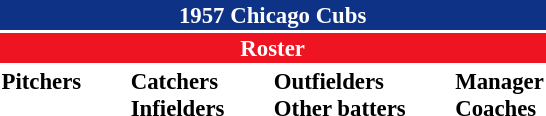<table class="toccolours" style="font-size: 95%;">
<tr>
<th colspan="10" style="background-color: #0e3386; color: white; text-align: center;">1957 Chicago Cubs</th>
</tr>
<tr>
<td colspan="10" style="background-color: #EE1422; color: white; text-align: center;"><strong>Roster</strong></td>
</tr>
<tr>
<td valign="top"><strong>Pitchers</strong><br>















</td>
<td width="25px"></td>
<td valign="top"><strong>Catchers</strong><br>



<strong>Infielders</strong>











</td>
<td width="25px"></td>
<td valign="top"><strong>Outfielders</strong><br>









<strong>Other batters</strong>
</td>
<td width="25px"></td>
<td valign="top"><strong>Manager</strong><br>
<strong>Coaches</strong>


</td>
</tr>
<tr>
</tr>
</table>
